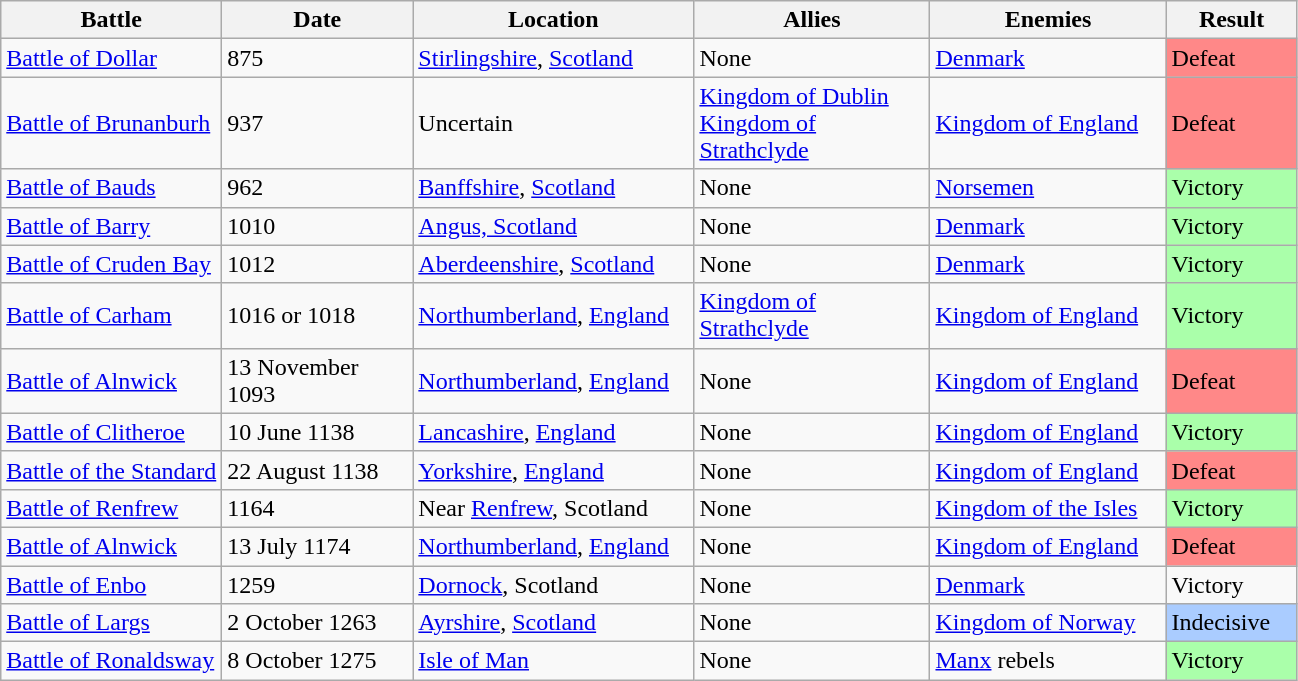<table class="wikitable sortable">
<tr>
<th>Battle</th>
<th width="120">Date</th>
<th width="180">Location</th>
<th width="150">Allies</th>
<th width="150">Enemies</th>
<th width="80">Result</th>
</tr>
<tr>
<td><a href='#'>Battle of Dollar</a></td>
<td>875</td>
<td><a href='#'>Stirlingshire</a>, <a href='#'>Scotland</a></td>
<td>None</td>
<td> <a href='#'>Denmark</a></td>
<td style="background:#F88">Defeat</td>
</tr>
<tr>
<td><a href='#'>Battle of Brunanburh</a></td>
<td>937</td>
<td>Uncertain</td>
<td><a href='#'>Kingdom of Dublin</a>  <a href='#'>Kingdom of Strathclyde</a></td>
<td><a href='#'>Kingdom of England</a></td>
<td style="background:#F88">Defeat</td>
</tr>
<tr>
<td><a href='#'>Battle of Bauds</a></td>
<td>962</td>
<td><a href='#'>Banffshire</a>, <a href='#'>Scotland</a></td>
<td>None</td>
<td><a href='#'>Norsemen</a></td>
<td style="background:#AFA">Victory</td>
</tr>
<tr>
<td><a href='#'>Battle of Barry</a></td>
<td>1010</td>
<td><a href='#'>Angus, Scotland</a></td>
<td>None</td>
<td> <a href='#'>Denmark</a></td>
<td style="background:#AFA">Victory</td>
</tr>
<tr>
<td><a href='#'>Battle of Cruden Bay</a></td>
<td>1012</td>
<td><a href='#'>Aberdeenshire</a>, <a href='#'>Scotland</a></td>
<td>None</td>
<td><a href='#'>Denmark</a></td>
<td style="background:#AFA">Victory</td>
</tr>
<tr>
<td><a href='#'>Battle of Carham</a></td>
<td>1016 or 1018</td>
<td><a href='#'>Northumberland</a>, <a href='#'>England</a></td>
<td><a href='#'>Kingdom of Strathclyde</a></td>
<td><a href='#'>Kingdom of England</a></td>
<td style="background:#AFA">Victory</td>
</tr>
<tr>
<td><a href='#'>Battle of Alnwick</a></td>
<td>13 November 1093</td>
<td><a href='#'>Northumberland</a>, <a href='#'>England</a></td>
<td>None</td>
<td><a href='#'>Kingdom of England</a></td>
<td style="background:#F88">Defeat</td>
</tr>
<tr>
<td><a href='#'>Battle of Clitheroe</a></td>
<td>10 June 1138</td>
<td><a href='#'>Lancashire</a>, <a href='#'>England</a></td>
<td>None</td>
<td> <a href='#'>Kingdom of England</a></td>
<td style="background:#AFA">Victory</td>
</tr>
<tr>
<td><a href='#'>Battle of the Standard</a></td>
<td>22 August 1138</td>
<td><a href='#'>Yorkshire</a>, <a href='#'>England</a></td>
<td>None</td>
<td> <a href='#'>Kingdom of England</a></td>
<td style="background:#F88">Defeat</td>
</tr>
<tr>
<td><a href='#'>Battle of Renfrew</a></td>
<td>1164</td>
<td>Near <a href='#'>Renfrew</a>, Scotland</td>
<td>None</td>
<td><a href='#'>Kingdom of the Isles</a></td>
<td style="background:#AFA">Victory</td>
</tr>
<tr>
<td><a href='#'>Battle of Alnwick</a></td>
<td>13 July 1174</td>
<td><a href='#'>Northumberland</a>, <a href='#'>England</a></td>
<td>None</td>
<td> <a href='#'>Kingdom of England</a></td>
<td style="background:#F88">Defeat</td>
</tr>
<tr>
<td><a href='#'>Battle of Enbo</a></td>
<td>1259</td>
<td><a href='#'>Dornock</a>, Scotland</td>
<td>None</td>
<td> <a href='#'>Denmark</a></td>
<td>Victory</td>
</tr>
<tr>
<td><a href='#'>Battle of Largs</a></td>
<td>2 October 1263</td>
<td><a href='#'>Ayrshire</a>, <a href='#'>Scotland</a></td>
<td>None</td>
<td> <a href='#'>Kingdom of Norway</a></td>
<td style="background:#ACF">Indecisive</td>
</tr>
<tr>
<td><a href='#'>Battle of Ronaldsway</a></td>
<td>8 October 1275</td>
<td><a href='#'>Isle of Man</a></td>
<td>None</td>
<td><a href='#'>Manx</a> rebels</td>
<td style="background:#AFA">Victory</td>
</tr>
</table>
